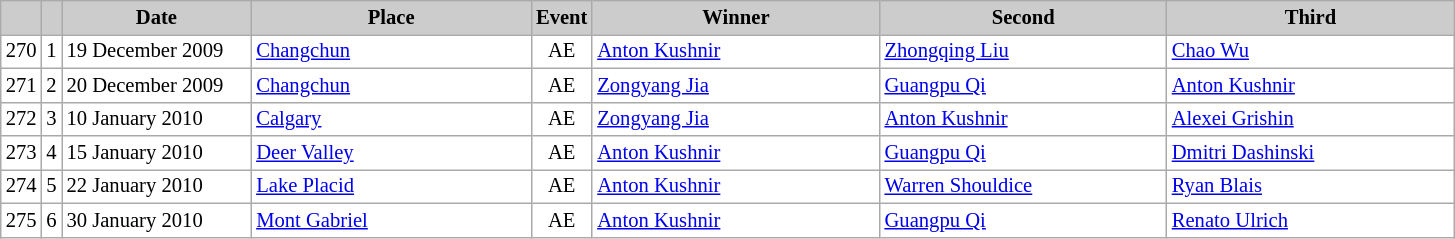<table class="wikitable plainrowheaders" style="background:#fff; font-size:86%; line-height:16px; border:grey solid 1px; border-collapse:collapse;">
<tr style="background:#ccc; text-align:center;">
<th scope="col" style="background:#ccc; width=20 px;"></th>
<th scope="col" style="background:#ccc; width=30 px;"></th>
<th scope="col" style="background:#ccc; width:120px;">Date</th>
<th scope="col" style="background:#ccc; width:180px;">Place</th>
<th scope="col" style="background:#ccc; width:15px;">Event</th>
<th scope="col" style="background:#ccc; width:185px;">Winner</th>
<th scope="col" style="background:#ccc; width:185px;">Second</th>
<th scope="col" style="background:#ccc; width:185px;">Third</th>
</tr>
<tr>
<td align=center>270</td>
<td align=center>1</td>
<td>19 December 2009</td>
<td> <a href='#'>Changchun</a></td>
<td align=center>AE</td>
<td> <a href='#'>Anton Kushnir</a></td>
<td> <a href='#'>Zhongqing Liu</a></td>
<td> <a href='#'>Chao Wu</a></td>
</tr>
<tr>
<td align=center>271</td>
<td align=center>2</td>
<td>20 December 2009</td>
<td> <a href='#'>Changchun</a></td>
<td align=center>AE</td>
<td> <a href='#'>Zongyang Jia</a></td>
<td> <a href='#'>Guangpu Qi</a></td>
<td> <a href='#'>Anton Kushnir</a></td>
</tr>
<tr>
<td align=center>272</td>
<td align=center>3</td>
<td>10 January 2010</td>
<td> <a href='#'>Calgary</a></td>
<td align=center>AE</td>
<td> <a href='#'>Zongyang Jia</a></td>
<td> <a href='#'>Anton Kushnir</a></td>
<td> <a href='#'>Alexei Grishin</a></td>
</tr>
<tr>
<td align=center>273</td>
<td align=center>4</td>
<td>15 January 2010</td>
<td> <a href='#'>Deer Valley</a></td>
<td align=center>AE</td>
<td> <a href='#'>Anton Kushnir</a></td>
<td> <a href='#'>Guangpu Qi</a></td>
<td> <a href='#'>Dmitri Dashinski</a></td>
</tr>
<tr>
<td align=center>274</td>
<td align=center>5</td>
<td>22 January 2010</td>
<td> <a href='#'>Lake Placid</a></td>
<td align=center>AE</td>
<td> <a href='#'>Anton Kushnir</a></td>
<td> <a href='#'>Warren Shouldice</a></td>
<td> <a href='#'>Ryan Blais</a></td>
</tr>
<tr>
<td align=center>275</td>
<td align=center>6</td>
<td>30 January 2010</td>
<td> <a href='#'>Mont Gabriel</a></td>
<td align=center>AE</td>
<td> <a href='#'>Anton Kushnir</a></td>
<td> <a href='#'>Guangpu Qi</a></td>
<td> <a href='#'>Renato Ulrich</a></td>
</tr>
</table>
